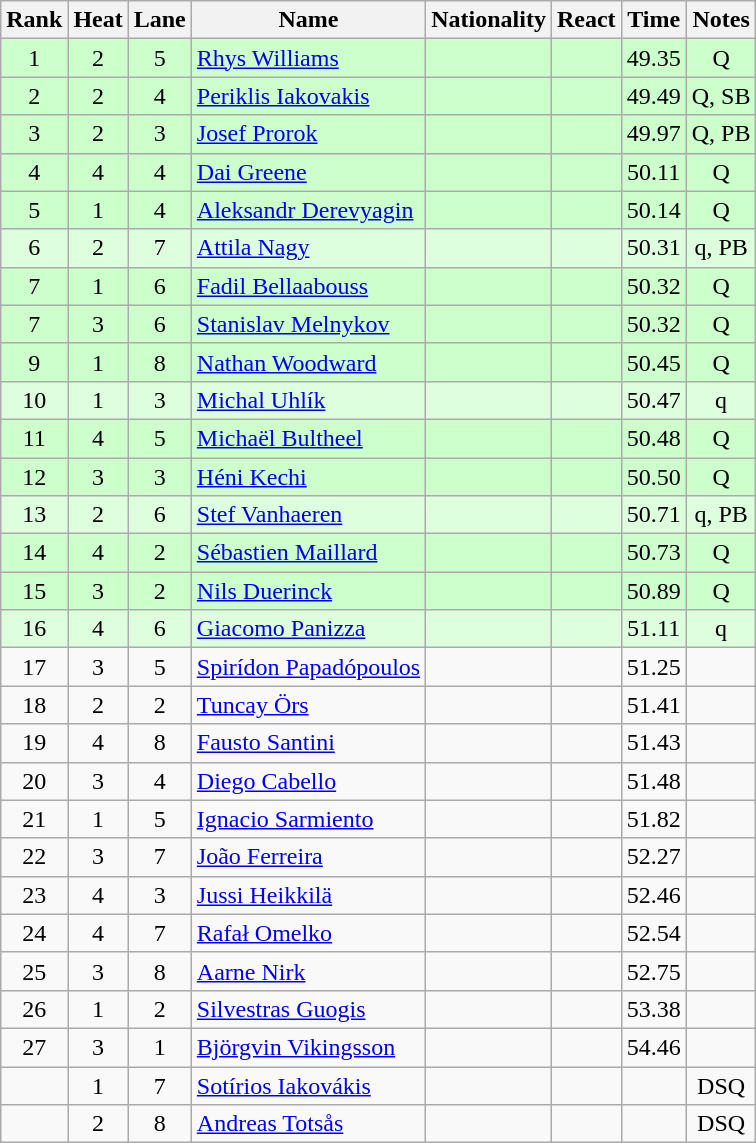<table class="wikitable sortable" style="text-align:center">
<tr>
<th>Rank</th>
<th>Heat</th>
<th>Lane</th>
<th>Name</th>
<th>Nationality</th>
<th>React</th>
<th>Time</th>
<th>Notes</th>
</tr>
<tr bgcolor=ccffcc>
<td>1</td>
<td>2</td>
<td>5</td>
<td align="left"><a href='#'>Rhys Williams</a></td>
<td align=left></td>
<td></td>
<td>49.35</td>
<td>Q</td>
</tr>
<tr bgcolor=ccffcc>
<td>2</td>
<td>2</td>
<td>4</td>
<td align="left"><a href='#'>Periklis Iakovakis</a></td>
<td align=left></td>
<td></td>
<td>49.49</td>
<td>Q, SB</td>
</tr>
<tr bgcolor=ccffcc>
<td>3</td>
<td>2</td>
<td>3</td>
<td align="left"><a href='#'>Josef Prorok</a></td>
<td align=left></td>
<td></td>
<td>49.97</td>
<td>Q, PB</td>
</tr>
<tr bgcolor=ccffcc>
<td>4</td>
<td>4</td>
<td>4</td>
<td align="left"><a href='#'>Dai Greene</a></td>
<td align=left></td>
<td></td>
<td>50.11</td>
<td>Q</td>
</tr>
<tr bgcolor=ccffcc>
<td>5</td>
<td>1</td>
<td>4</td>
<td align="left"><a href='#'>Aleksandr Derevyagin</a></td>
<td align=left></td>
<td></td>
<td>50.14</td>
<td>Q</td>
</tr>
<tr bgcolor=ddffdd>
<td>6</td>
<td>2</td>
<td>7</td>
<td align="left"><a href='#'>Attila Nagy</a></td>
<td align=left></td>
<td></td>
<td>50.31</td>
<td>q, PB</td>
</tr>
<tr bgcolor=ccffcc>
<td>7</td>
<td>1</td>
<td>6</td>
<td align="left"><a href='#'>Fadil Bellaabouss</a></td>
<td align=left></td>
<td></td>
<td>50.32</td>
<td>Q</td>
</tr>
<tr bgcolor=ccffcc>
<td>7</td>
<td>3</td>
<td>6</td>
<td align="left"><a href='#'>Stanislav Melnykov</a></td>
<td align=left></td>
<td></td>
<td>50.32</td>
<td>Q</td>
</tr>
<tr bgcolor=ccffcc>
<td>9</td>
<td>1</td>
<td>8</td>
<td align="left"><a href='#'>Nathan Woodward</a></td>
<td align=left></td>
<td></td>
<td>50.45</td>
<td>Q</td>
</tr>
<tr bgcolor=ddffdd>
<td>10</td>
<td>1</td>
<td>3</td>
<td align="left"><a href='#'>Michal Uhlík</a></td>
<td align=left></td>
<td></td>
<td>50.47</td>
<td>q</td>
</tr>
<tr bgcolor=ccffcc>
<td>11</td>
<td>4</td>
<td>5</td>
<td align="left"><a href='#'>Michaël Bultheel</a></td>
<td align=left></td>
<td></td>
<td>50.48</td>
<td>Q</td>
</tr>
<tr bgcolor=ccffcc>
<td>12</td>
<td>3</td>
<td>3</td>
<td align="left"><a href='#'>Héni Kechi</a></td>
<td align=left></td>
<td></td>
<td>50.50</td>
<td>Q</td>
</tr>
<tr bgcolor=ddffdd>
<td>13</td>
<td>2</td>
<td>6</td>
<td align="left"><a href='#'>Stef Vanhaeren</a></td>
<td align=left></td>
<td></td>
<td>50.71</td>
<td>q, PB</td>
</tr>
<tr bgcolor=ccffcc>
<td>14</td>
<td>4</td>
<td>2</td>
<td align="left"><a href='#'>Sébastien Maillard</a></td>
<td align=left></td>
<td></td>
<td>50.73</td>
<td>Q</td>
</tr>
<tr bgcolor=ccffcc>
<td>15</td>
<td>3</td>
<td>2</td>
<td align="left"><a href='#'>Nils Duerinck</a></td>
<td align=left></td>
<td></td>
<td>50.89</td>
<td>Q</td>
</tr>
<tr bgcolor=ddffdd>
<td>16</td>
<td>4</td>
<td>6</td>
<td align="left"><a href='#'>Giacomo Panizza</a></td>
<td align=left></td>
<td></td>
<td>51.11</td>
<td>q</td>
</tr>
<tr>
<td>17</td>
<td>3</td>
<td>5</td>
<td align="left"><a href='#'>Spirídon Papadópoulos</a></td>
<td align=left></td>
<td></td>
<td>51.25</td>
<td></td>
</tr>
<tr>
<td>18</td>
<td>2</td>
<td>2</td>
<td align="left"><a href='#'>Tuncay Örs</a></td>
<td align=left></td>
<td></td>
<td>51.41</td>
<td></td>
</tr>
<tr>
<td>19</td>
<td>4</td>
<td>8</td>
<td align="left"><a href='#'>Fausto Santini</a></td>
<td align=left></td>
<td></td>
<td>51.43</td>
<td></td>
</tr>
<tr>
<td>20</td>
<td>3</td>
<td>4</td>
<td align="left"><a href='#'>Diego Cabello</a></td>
<td align=left></td>
<td></td>
<td>51.48</td>
<td></td>
</tr>
<tr>
<td>21</td>
<td>1</td>
<td>5</td>
<td align="left"><a href='#'>Ignacio Sarmiento</a></td>
<td align=left></td>
<td></td>
<td>51.82</td>
<td></td>
</tr>
<tr>
<td>22</td>
<td>3</td>
<td>7</td>
<td align="left"><a href='#'>João Ferreira</a></td>
<td align=left></td>
<td></td>
<td>52.27</td>
<td></td>
</tr>
<tr>
<td>23</td>
<td>4</td>
<td>3</td>
<td align="left"><a href='#'>Jussi Heikkilä</a></td>
<td align=left></td>
<td></td>
<td>52.46</td>
<td></td>
</tr>
<tr>
<td>24</td>
<td>4</td>
<td>7</td>
<td align="left"><a href='#'>Rafał Omelko</a></td>
<td align=left></td>
<td></td>
<td>52.54</td>
<td></td>
</tr>
<tr>
<td>25</td>
<td>3</td>
<td>8</td>
<td align="left"><a href='#'>Aarne Nirk</a></td>
<td align=left></td>
<td></td>
<td>52.75</td>
<td></td>
</tr>
<tr>
<td>26</td>
<td>1</td>
<td>2</td>
<td align="left"><a href='#'>Silvestras Guogis</a></td>
<td align=left></td>
<td></td>
<td>53.38</td>
<td></td>
</tr>
<tr>
<td>27</td>
<td>3</td>
<td>1</td>
<td align="left"><a href='#'>Björgvin Vikingsson</a></td>
<td align=left></td>
<td></td>
<td>54.46</td>
<td></td>
</tr>
<tr>
<td></td>
<td>1</td>
<td>7</td>
<td align="left"><a href='#'>Sotírios Iakovákis</a></td>
<td align=left></td>
<td></td>
<td></td>
<td>DSQ</td>
</tr>
<tr>
<td></td>
<td>2</td>
<td>8</td>
<td align="left"><a href='#'>Andreas Totsås</a></td>
<td align=left></td>
<td></td>
<td></td>
<td>DSQ</td>
</tr>
</table>
